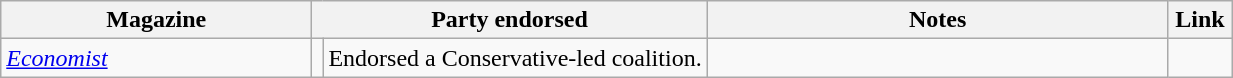<table class="wikitable">
<tr>
<th style="width:200px;">Magazine</th>
<th colspan=2>Party endorsed</th>
<th style="width:300px;">Notes</th>
<th style="width:35px;">Link</th>
</tr>
<tr>
<td><em><a href='#'>Economist</a></em></td>
<td></td>
<td>Endorsed a Conservative-led coalition.</td>
<td></td>
</tr>
</table>
